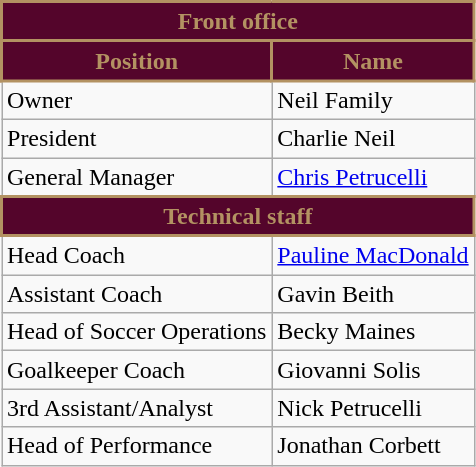<table class="wikitable">
<tr>
<th colspan="2" style="background:#54052B; color:#B39262; border:2px solid #B39262;">Front office</th>
</tr>
<tr>
<th style="background:#54052B; color:#B39262; border:2px solid #B39262;">Position</th>
<th style="background:#54052B; color:#B39262; border:2px solid #B39262;">Name</th>
</tr>
<tr>
<td>Owner</td>
<td> Neil Family</td>
</tr>
<tr>
<td>President</td>
<td> Charlie Neil</td>
</tr>
<tr>
<td>General Manager</td>
<td> <a href='#'>Chris Petrucelli</a></td>
</tr>
<tr>
<th style="background:#54052B; color:#B39262; border:2px solid #B39262;" colspan="2">Technical staff</th>
</tr>
<tr>
<td>Head Coach</td>
<td> <a href='#'>Pauline MacDonald</a></td>
</tr>
<tr>
<td>Assistant Coach</td>
<td>Gavin Beith</td>
</tr>
<tr>
<td>Head of Soccer Operations</td>
<td>Becky Maines</td>
</tr>
<tr>
<td>Goalkeeper Coach</td>
<td>Giovanni Solis</td>
</tr>
<tr>
<td>3rd Assistant/Analyst</td>
<td>Nick Petrucelli</td>
</tr>
<tr>
<td>Head of Performance</td>
<td>Jonathan Corbett</td>
</tr>
</table>
